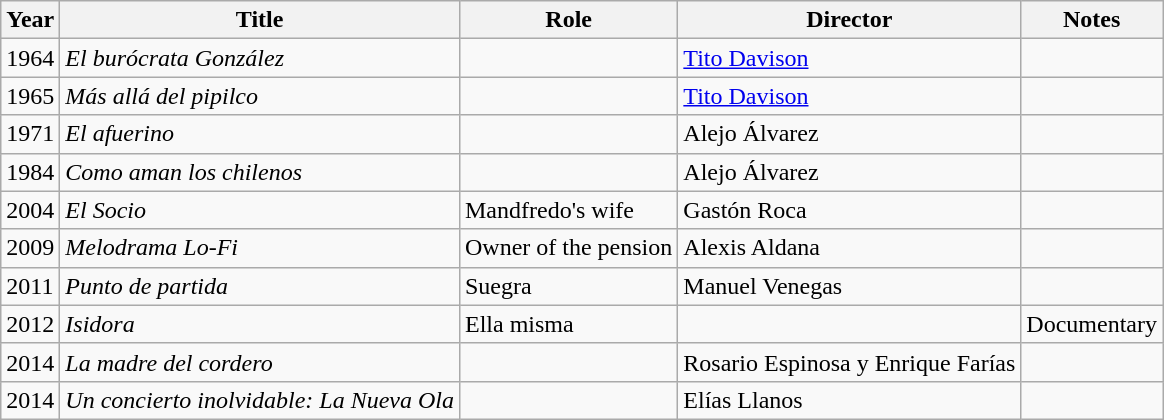<table class="wikitable">
<tr>
<th>Year</th>
<th>Title</th>
<th>Role</th>
<th>Director</th>
<th>Notes</th>
</tr>
<tr>
<td>1964</td>
<td><em>El burócrata González</em></td>
<td></td>
<td><a href='#'>Tito Davison</a></td>
<td></td>
</tr>
<tr>
<td>1965</td>
<td><em>Más allá del pipilco</em></td>
<td></td>
<td><a href='#'>Tito Davison</a></td>
<td></td>
</tr>
<tr>
<td>1971</td>
<td><em>El afuerino</em></td>
<td></td>
<td>Alejo Álvarez</td>
<td></td>
</tr>
<tr>
<td>1984</td>
<td><em>Como aman los chilenos</em></td>
<td></td>
<td>Alejo Álvarez</td>
<td></td>
</tr>
<tr>
<td>2004</td>
<td><em>El Socio</em></td>
<td>Mandfredo's wife</td>
<td>Gastón Roca</td>
<td></td>
</tr>
<tr>
<td>2009</td>
<td><em>Melodrama Lo-Fi</em></td>
<td>Owner of the pension</td>
<td>Alexis Aldana</td>
<td></td>
</tr>
<tr>
<td>2011</td>
<td><em>Punto de partida</em></td>
<td>Suegra</td>
<td>Manuel Venegas</td>
<td></td>
</tr>
<tr>
<td>2012</td>
<td><em>Isidora</em></td>
<td>Ella misma</td>
<td></td>
<td>Documentary</td>
</tr>
<tr>
<td>2014</td>
<td><em>La madre del cordero</em></td>
<td></td>
<td>Rosario Espinosa y Enrique Farías</td>
<td></td>
</tr>
<tr>
<td>2014</td>
<td><em>Un concierto inolvidable: La Nueva Ola</em></td>
<td></td>
<td>Elías Llanos</td>
<td></td>
</tr>
</table>
